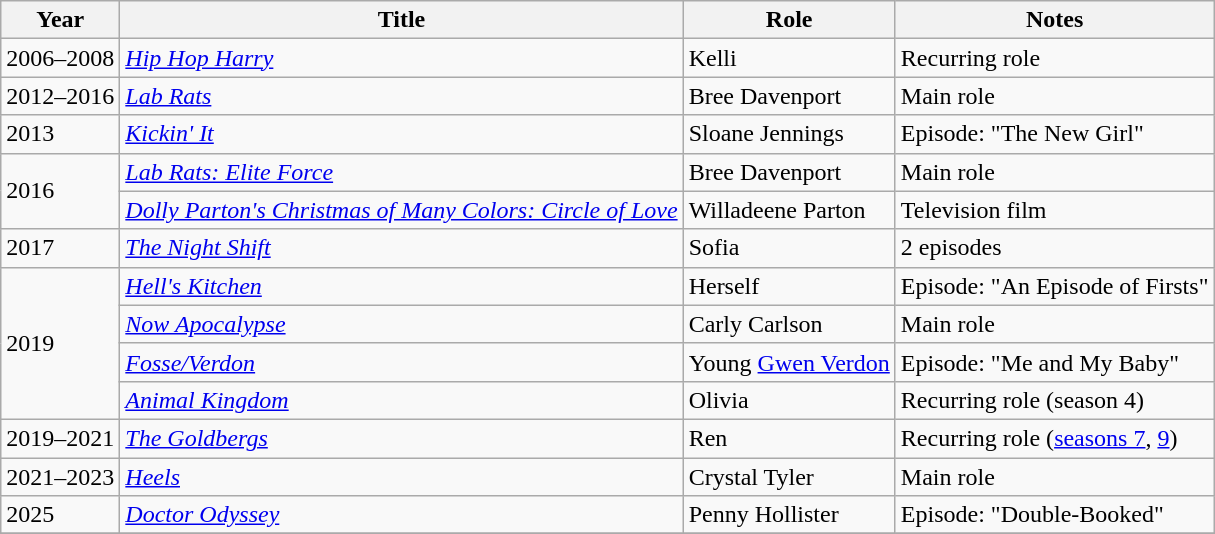<table class="wikitable sortable">
<tr>
<th scope="col">Year</th>
<th scope="col">Title</th>
<th scope="col">Role</th>
<th scope="col" class="unsortable">Notes</th>
</tr>
<tr>
<td>2006–2008</td>
<td><em><a href='#'>Hip Hop Harry</a></em></td>
<td>Kelli</td>
<td>Recurring role</td>
</tr>
<tr>
<td>2012–2016</td>
<td><em><a href='#'>Lab Rats</a></em></td>
<td>Bree Davenport</td>
<td>Main role</td>
</tr>
<tr>
<td>2013</td>
<td><em><a href='#'>Kickin' It</a></em></td>
<td>Sloane Jennings</td>
<td>Episode: "The New Girl"</td>
</tr>
<tr>
<td rowspan="2">2016</td>
<td><em><a href='#'>Lab Rats: Elite Force</a></em></td>
<td>Bree Davenport</td>
<td>Main role</td>
</tr>
<tr>
<td><em><a href='#'>Dolly Parton's Christmas of Many Colors: Circle of Love</a></em></td>
<td>Willadeene Parton</td>
<td>Television film</td>
</tr>
<tr>
<td>2017</td>
<td><em><a href='#'>The Night Shift</a></em></td>
<td>Sofia</td>
<td>2 episodes</td>
</tr>
<tr>
<td rowspan="4">2019</td>
<td><em><a href='#'>Hell's Kitchen</a></em></td>
<td>Herself</td>
<td>Episode: "An Episode of Firsts"</td>
</tr>
<tr>
<td><em><a href='#'>Now Apocalypse</a></em></td>
<td>Carly Carlson</td>
<td>Main role</td>
</tr>
<tr>
<td><em><a href='#'>Fosse/Verdon</a></em></td>
<td>Young <a href='#'>Gwen Verdon</a></td>
<td>Episode: "Me and My Baby"</td>
</tr>
<tr>
<td><em><a href='#'>Animal Kingdom</a></em></td>
<td>Olivia</td>
<td>Recurring role (season 4)</td>
</tr>
<tr>
<td>2019–2021</td>
<td><em><a href='#'>The Goldbergs</a></em></td>
<td>Ren</td>
<td>Recurring role (<a href='#'>seasons 7</a>, <a href='#'>9</a>)</td>
</tr>
<tr>
<td>2021–2023</td>
<td><em><a href='#'>Heels</a></em></td>
<td>Crystal Tyler</td>
<td>Main role</td>
</tr>
<tr>
<td>2025</td>
<td><em><a href='#'>Doctor Odyssey</a></em></td>
<td>Penny Hollister</td>
<td>Episode: "Double-Booked"</td>
</tr>
<tr>
</tr>
</table>
